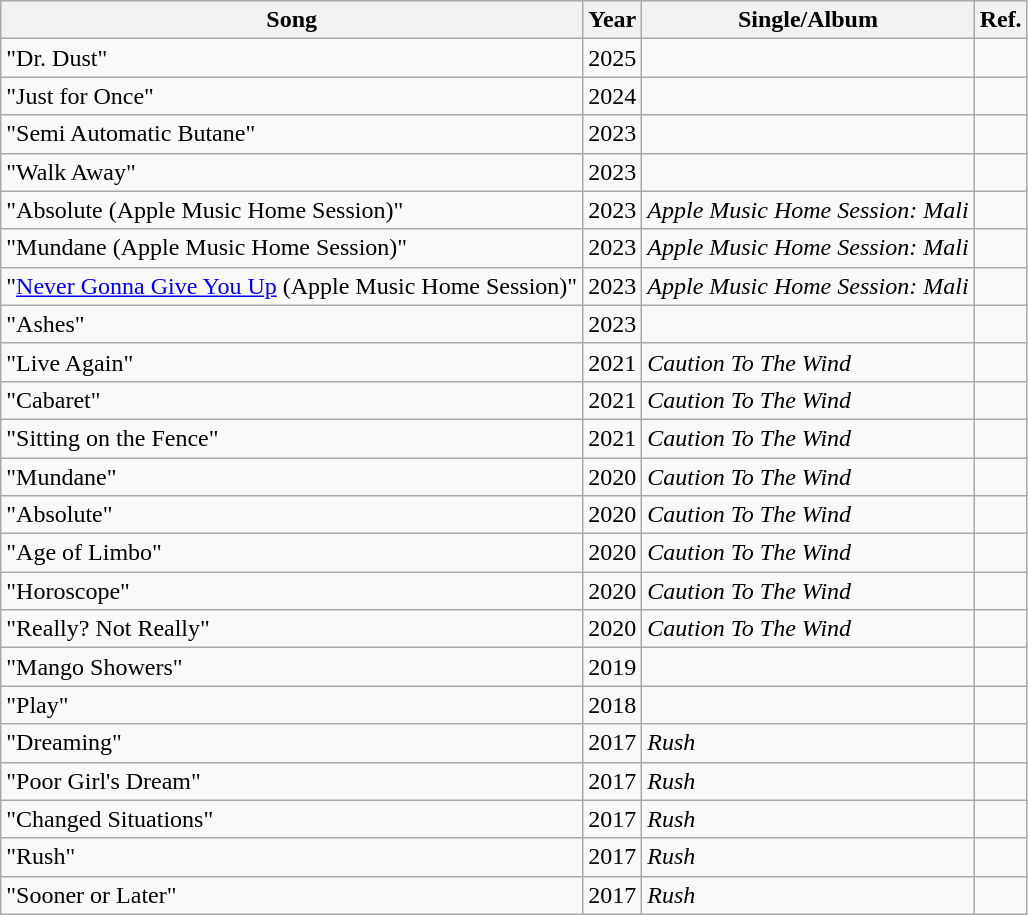<table class="wikitable sortable">
<tr>
<th>Song</th>
<th>Year</th>
<th>Single/Album</th>
<th>Ref.</th>
</tr>
<tr>
<td>"Dr. Dust"</td>
<td>2025</td>
<td></td>
<td></td>
</tr>
<tr>
<td>"Just for Once"</td>
<td>2024</td>
<td></td>
<td></td>
</tr>
<tr>
<td>"Semi Automatic Butane"</td>
<td>2023</td>
<td></td>
<td></td>
</tr>
<tr>
<td>"Walk Away"</td>
<td>2023</td>
<td></td>
<td></td>
</tr>
<tr>
<td>"Absolute (Apple Music Home Session)"</td>
<td>2023</td>
<td><em>Apple Music Home Session: Mali</em></td>
<td></td>
</tr>
<tr>
<td>"Mundane (Apple Music Home Session)"</td>
<td>2023</td>
<td><em>Apple Music Home Session: Mali</em></td>
<td></td>
</tr>
<tr>
<td>"<a href='#'>Never Gonna Give You Up</a> (Apple Music Home Session)"</td>
<td>2023</td>
<td><em>Apple Music Home Session: Mali</em></td>
<td></td>
</tr>
<tr>
<td>"Ashes"</td>
<td>2023</td>
<td></td>
<td></td>
</tr>
<tr>
<td>"Live Again"</td>
<td>2021</td>
<td><em>Caution To The Wind</em></td>
<td></td>
</tr>
<tr>
<td>"Cabaret"</td>
<td>2021</td>
<td><em>Caution To The Wind</em></td>
<td></td>
</tr>
<tr>
<td>"Sitting on the Fence"</td>
<td>2021</td>
<td><em>Caution To The Wind</em></td>
<td></td>
</tr>
<tr>
<td>"Mundane"</td>
<td>2020</td>
<td><em>Caution To The Wind</em></td>
<td></td>
</tr>
<tr>
<td>"Absolute"</td>
<td>2020</td>
<td><em>Caution To The Wind</em></td>
<td></td>
</tr>
<tr>
<td>"Age of Limbo"</td>
<td>2020</td>
<td><em>Caution To The Wind</em></td>
<td></td>
</tr>
<tr>
<td>"Horoscope"</td>
<td>2020</td>
<td><em>Caution To The Wind</em></td>
<td></td>
</tr>
<tr>
<td>"Really? Not Really"</td>
<td>2020</td>
<td><em>Caution To The Wind</em></td>
<td></td>
</tr>
<tr>
<td>"Mango Showers"</td>
<td>2019</td>
<td></td>
<td></td>
</tr>
<tr>
<td>"Play"</td>
<td>2018</td>
<td></td>
<td></td>
</tr>
<tr>
<td>"Dreaming"</td>
<td>2017</td>
<td><em>Rush</em></td>
<td></td>
</tr>
<tr>
<td>"Poor Girl's Dream"</td>
<td>2017</td>
<td><em>Rush</em></td>
<td></td>
</tr>
<tr>
<td>"Changed Situations"</td>
<td>2017</td>
<td><em>Rush</em></td>
<td></td>
</tr>
<tr>
<td>"Rush"</td>
<td>2017</td>
<td><em>Rush</em></td>
<td></td>
</tr>
<tr>
<td>"Sooner or Later"</td>
<td>2017</td>
<td><em>Rush</em></td>
<td></td>
</tr>
</table>
